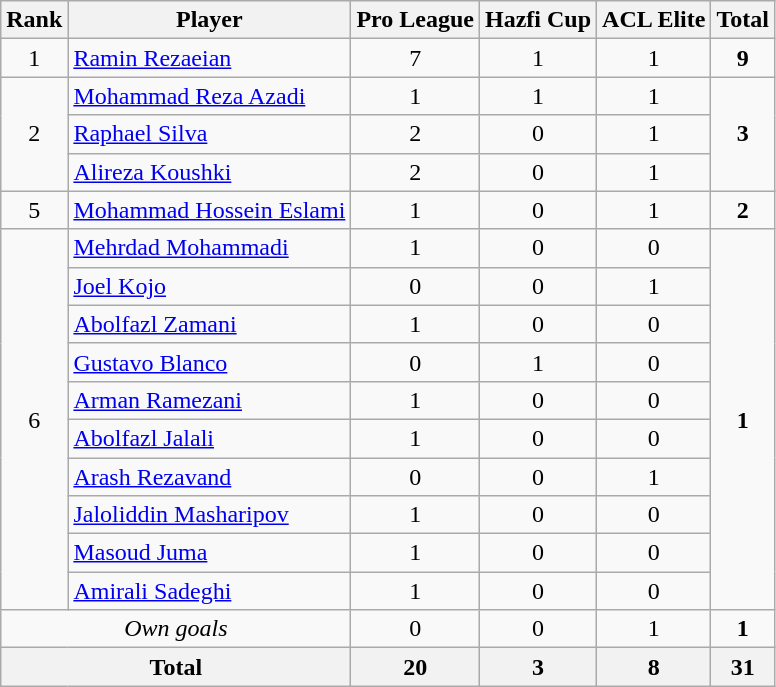<table class="wikitable" style="text-align: center;">
<tr>
<th>Rank</th>
<th>Player</th>
<th>Pro League</th>
<th>Hazfi Cup</th>
<th>ACL Elite</th>
<th>Total</th>
</tr>
<tr>
<td rowspan="1">1</td>
<td align="left"> <a href='#'>Ramin Rezaeian</a></td>
<td>7</td>
<td>1</td>
<td>1</td>
<td rowspan="1"><strong>9</strong></td>
</tr>
<tr>
<td rowspan="3">2</td>
<td align="left"> <a href='#'>Mohammad Reza Azadi</a></td>
<td>1</td>
<td>1</td>
<td>1</td>
<td rowspan="3"><strong>3</strong></td>
</tr>
<tr>
<td align="left"> <a href='#'>Raphael Silva</a></td>
<td>2</td>
<td>0</td>
<td>1</td>
</tr>
<tr>
<td align="left"> <a href='#'>Alireza Koushki</a></td>
<td>2</td>
<td>0</td>
<td>1</td>
</tr>
<tr>
<td rowspan="1">5</td>
<td align="left"> <a href='#'>Mohammad Hossein Eslami</a></td>
<td>1</td>
<td>0</td>
<td>1</td>
<td rowspan="1"><strong>2</strong></td>
</tr>
<tr>
<td rowspan="10">6</td>
<td align="left"> <a href='#'>Mehrdad Mohammadi</a></td>
<td>1</td>
<td>0</td>
<td>0</td>
<td rowspan="10"><strong>1</strong></td>
</tr>
<tr>
<td align="left"> <a href='#'>Joel Kojo</a></td>
<td>0</td>
<td>0</td>
<td>1</td>
</tr>
<tr>
<td align="left"> <a href='#'>Abolfazl Zamani</a></td>
<td>1</td>
<td>0</td>
<td>0</td>
</tr>
<tr>
<td align="left"> <a href='#'>Gustavo Blanco</a></td>
<td>0</td>
<td>1</td>
<td>0</td>
</tr>
<tr>
<td align="left"> <a href='#'>Arman Ramezani</a></td>
<td>1</td>
<td>0</td>
<td>0</td>
</tr>
<tr>
<td align="left"> <a href='#'>Abolfazl Jalali</a></td>
<td>1</td>
<td>0</td>
<td>0</td>
</tr>
<tr>
<td align="left"> <a href='#'>Arash Rezavand</a></td>
<td>0</td>
<td>0</td>
<td>1</td>
</tr>
<tr>
<td align="left"> <a href='#'>Jaloliddin Masharipov</a></td>
<td>1</td>
<td>0</td>
<td>0</td>
</tr>
<tr>
<td align="left"> <a href='#'>Masoud Juma</a></td>
<td>1</td>
<td>0</td>
<td>0</td>
</tr>
<tr>
<td align="left"> <a href='#'>Amirali Sadeghi</a></td>
<td>1</td>
<td>0</td>
<td>0</td>
</tr>
<tr>
<td colspan=2 align=center><em>Own goals</em></td>
<td>0</td>
<td>0</td>
<td>1</td>
<td><strong>1</strong></td>
</tr>
<tr>
<th colspan=2>Total</th>
<th>20</th>
<th>3</th>
<th>8</th>
<th>31</th>
</tr>
</table>
